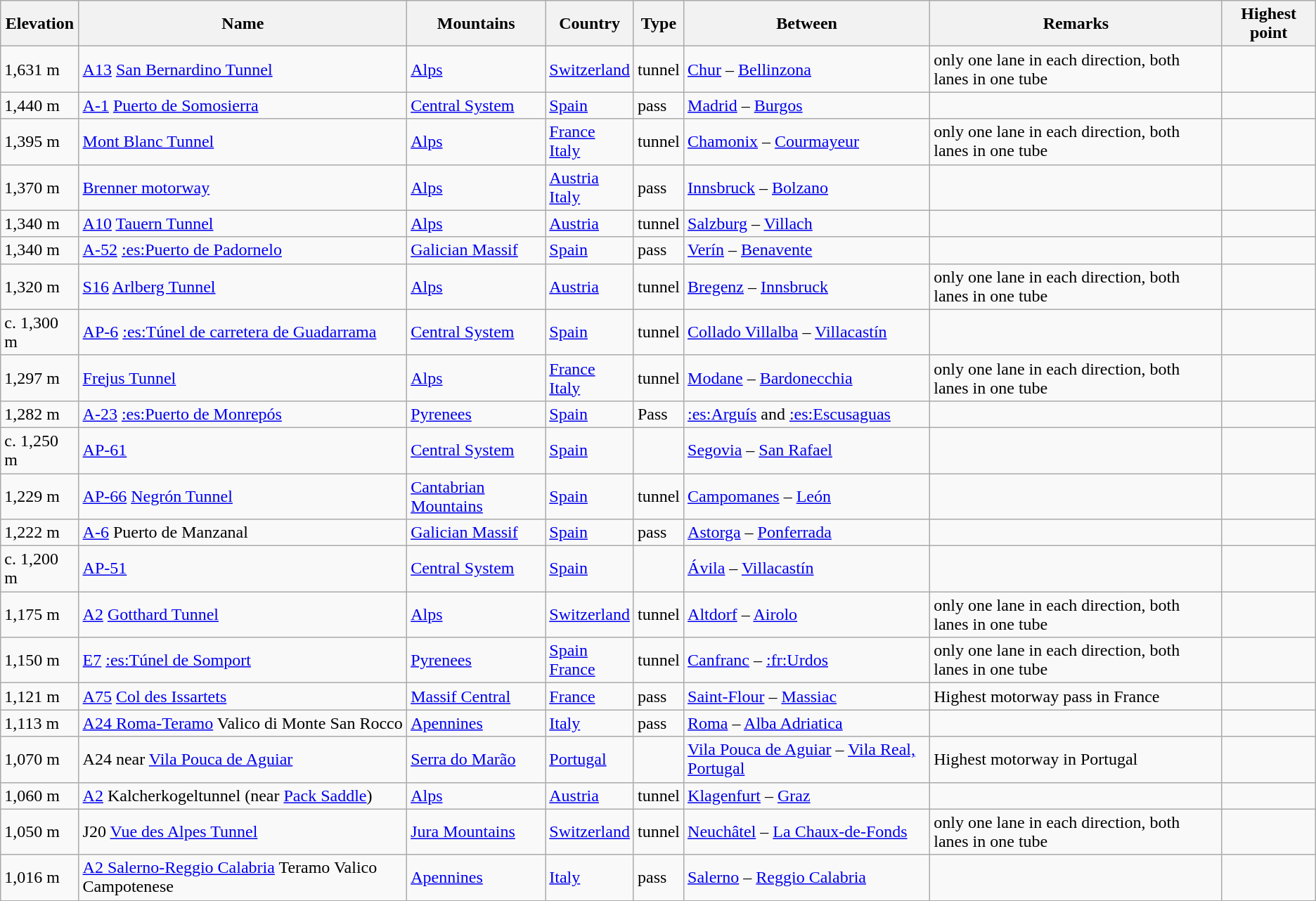<table class="wikitable sortable">
<tr>
<th>Elevation</th>
<th>Name</th>
<th>Mountains</th>
<th>Country</th>
<th>Type</th>
<th>Between</th>
<th>Remarks</th>
<th>Highest point</th>
</tr>
<tr>
<td>1,631 m</td>
<td><a href='#'>A13</a> <a href='#'>San Bernardino Tunnel</a></td>
<td><a href='#'>Alps</a></td>
<td><a href='#'>Switzerland</a></td>
<td>tunnel</td>
<td><a href='#'>Chur</a> – <a href='#'>Bellinzona</a></td>
<td>only one lane in each direction, both lanes in one tube</td>
<td></td>
</tr>
<tr>
<td>1,440 m</td>
<td><a href='#'>A-1</a> <a href='#'>Puerto de Somosierra</a></td>
<td><a href='#'>Central System</a></td>
<td><a href='#'>Spain</a></td>
<td>pass</td>
<td><a href='#'>Madrid</a> – <a href='#'>Burgos</a></td>
<td></td>
<td></td>
</tr>
<tr>
<td>1,395 m</td>
<td><a href='#'>Mont Blanc Tunnel</a></td>
<td><a href='#'>Alps</a></td>
<td><a href='#'>France</a><br><a href='#'>Italy</a></td>
<td>tunnel</td>
<td><a href='#'>Chamonix</a> – <a href='#'>Courmayeur</a></td>
<td>only one lane in each direction, both lanes in one tube</td>
<td></td>
</tr>
<tr>
<td>1,370 m</td>
<td><a href='#'>Brenner motorway</a></td>
<td><a href='#'>Alps</a></td>
<td><a href='#'>Austria</a><br><a href='#'>Italy</a></td>
<td>pass</td>
<td><a href='#'>Innsbruck</a> – <a href='#'>Bolzano</a></td>
<td></td>
<td></td>
</tr>
<tr>
<td>1,340 m</td>
<td><a href='#'>A10</a> <a href='#'>Tauern Tunnel</a></td>
<td><a href='#'>Alps</a></td>
<td><a href='#'>Austria</a></td>
<td>tunnel</td>
<td><a href='#'>Salzburg</a> – <a href='#'>Villach</a></td>
<td></td>
<td></td>
</tr>
<tr>
<td>1,340 m</td>
<td><a href='#'>A-52</a> <a href='#'>:es:Puerto de Padornelo</a></td>
<td><a href='#'>Galician Massif</a></td>
<td><a href='#'>Spain</a></td>
<td>pass</td>
<td><a href='#'>Verín</a> – <a href='#'>Benavente</a></td>
<td></td>
<td></td>
</tr>
<tr>
<td>1,320 m</td>
<td><a href='#'>S16</a> <a href='#'>Arlberg Tunnel</a></td>
<td><a href='#'>Alps</a></td>
<td><a href='#'>Austria</a></td>
<td>tunnel</td>
<td><a href='#'>Bregenz</a> – <a href='#'>Innsbruck</a></td>
<td>only one lane in each direction, both lanes in one tube</td>
<td></td>
</tr>
<tr>
<td>c. 1,300 m</td>
<td><a href='#'>AP-6</a> <a href='#'>:es:Túnel de carretera de Guadarrama</a></td>
<td><a href='#'>Central System</a></td>
<td><a href='#'>Spain</a></td>
<td>tunnel</td>
<td><a href='#'>Collado Villalba</a> – <a href='#'>Villacastín</a></td>
<td></td>
<td></td>
</tr>
<tr>
<td>1,297 m</td>
<td><a href='#'>Frejus Tunnel</a></td>
<td><a href='#'>Alps</a></td>
<td><a href='#'>France</a><br><a href='#'>Italy</a></td>
<td>tunnel</td>
<td><a href='#'>Modane</a> – <a href='#'>Bardonecchia</a></td>
<td>only one lane in each direction, both lanes in one tube</td>
<td></td>
</tr>
<tr>
<td>1,282 m</td>
<td><a href='#'>A-23</a> <a href='#'>:es:Puerto de Monrepós</a></td>
<td><a href='#'>Pyrenees</a></td>
<td><a href='#'>Spain</a></td>
<td>Pass</td>
<td><a href='#'>:es:Arguís</a> and <a href='#'>:es:Escusaguas</a></td>
<td></td>
<td></td>
</tr>
<tr>
<td>c. 1,250 m</td>
<td><a href='#'>AP-61</a></td>
<td><a href='#'>Central System</a></td>
<td><a href='#'>Spain</a></td>
<td></td>
<td><a href='#'>Segovia</a> – <a href='#'>San Rafael</a></td>
<td></td>
<td></td>
</tr>
<tr>
<td>1,229 m</td>
<td><a href='#'>AP-66</a> <a href='#'>Negrón Tunnel</a></td>
<td><a href='#'>Cantabrian Mountains</a></td>
<td><a href='#'>Spain</a></td>
<td>tunnel</td>
<td><a href='#'>Campomanes</a> – <a href='#'>León</a></td>
<td></td>
<td></td>
</tr>
<tr>
<td>1,222 m</td>
<td><a href='#'>A-6</a> Puerto de Manzanal</td>
<td><a href='#'>Galician Massif</a></td>
<td><a href='#'>Spain</a></td>
<td>pass</td>
<td><a href='#'>Astorga</a> – <a href='#'>Ponferrada</a></td>
<td></td>
<td></td>
</tr>
<tr>
<td>c. 1,200 m</td>
<td><a href='#'>AP-51</a></td>
<td><a href='#'>Central System</a></td>
<td><a href='#'>Spain</a></td>
<td></td>
<td><a href='#'>Ávila</a> – <a href='#'>Villacastín</a></td>
<td></td>
<td></td>
</tr>
<tr>
<td>1,175 m</td>
<td><a href='#'>A2</a> <a href='#'>Gotthard Tunnel</a></td>
<td><a href='#'>Alps</a></td>
<td><a href='#'>Switzerland</a></td>
<td>tunnel</td>
<td><a href='#'>Altdorf</a> – <a href='#'>Airolo</a></td>
<td>only one lane in each direction, both lanes in one tube</td>
<td></td>
</tr>
<tr>
<td>1,150 m</td>
<td><a href='#'>E7</a> <a href='#'>:es:Túnel de Somport</a></td>
<td><a href='#'>Pyrenees</a></td>
<td><a href='#'>Spain</a><br><a href='#'>France</a></td>
<td>tunnel</td>
<td><a href='#'>Canfranc</a> – <a href='#'>:fr:Urdos</a></td>
<td>only one lane in each direction, both lanes in one tube</td>
<td></td>
</tr>
<tr>
<td>1,121 m</td>
<td><a href='#'>A75</a> <a href='#'>Col des Issartets</a></td>
<td><a href='#'>Massif Central</a></td>
<td><a href='#'>France</a></td>
<td>pass</td>
<td><a href='#'>Saint-Flour</a> – <a href='#'>Massiac</a></td>
<td>Highest motorway pass in France</td>
<td></td>
</tr>
<tr>
<td>1,113 m</td>
<td><a href='#'>A24 Roma-Teramo</a> Valico di Monte San Rocco</td>
<td><a href='#'>Apennines</a></td>
<td><a href='#'>Italy</a></td>
<td>pass</td>
<td><a href='#'>Roma</a> – <a href='#'>Alba Adriatica</a></td>
<td></td>
</tr>
<tr>
<td>1,070 m</td>
<td>A24 near <a href='#'>Vila Pouca de Aguiar</a></td>
<td><a href='#'>Serra do Marão</a></td>
<td><a href='#'>Portugal</a></td>
<td></td>
<td><a href='#'>Vila Pouca de Aguiar</a> – <a href='#'>Vila Real, Portugal</a></td>
<td>Highest motorway in Portugal</td>
<td></td>
</tr>
<tr>
<td>1,060 m</td>
<td><a href='#'>A2</a> Kalcherkogeltunnel (near <a href='#'>Pack Saddle</a>)</td>
<td><a href='#'>Alps</a></td>
<td><a href='#'>Austria</a></td>
<td>tunnel</td>
<td><a href='#'>Klagenfurt</a> – <a href='#'>Graz</a></td>
<td></td>
<td></td>
</tr>
<tr>
<td>1,050 m</td>
<td>J20 <a href='#'>Vue des Alpes Tunnel</a></td>
<td><a href='#'>Jura Mountains</a></td>
<td><a href='#'>Switzerland</a></td>
<td>tunnel</td>
<td><a href='#'>Neuchâtel</a> – <a href='#'>La Chaux-de-Fonds</a></td>
<td>only one lane in each direction, both lanes in one tube</td>
<td></td>
</tr>
<tr>
<td>1,016 m</td>
<td><a href='#'>A2 Salerno-Reggio Calabria</a> Teramo Valico Campotenese</td>
<td><a href='#'>Apennines</a></td>
<td><a href='#'>Italy</a></td>
<td>pass</td>
<td><a href='#'>Salerno</a> – <a href='#'>Reggio Calabria</a></td>
<td></td>
<td></td>
</tr>
</table>
